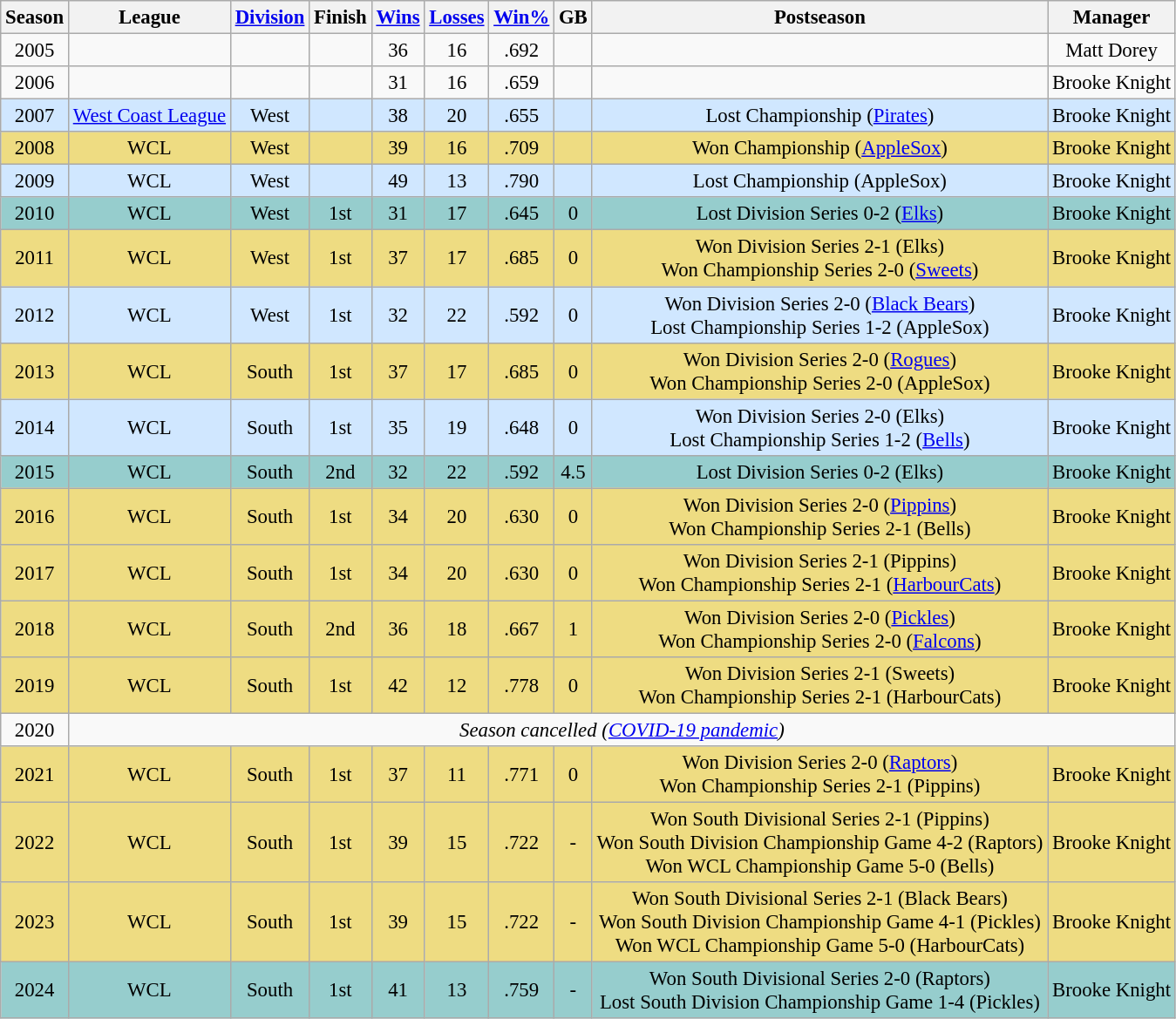<table class="wikitable" style="text-align:center; font-size:95%">
<tr>
<th scope="col">Season</th>
<th scope="col">League</th>
<th scope="col"><a href='#'>Division</a></th>
<th scope="col">Finish</th>
<th scope="col"><a href='#'>Wins</a></th>
<th scope="col"><a href='#'>Losses</a></th>
<th scope="col"><a href='#'>Win%</a></th>
<th scope="col">GB</th>
<th scope="col">Postseason</th>
<th scope="col">Manager</th>
</tr>
<tr>
<td>2005</td>
<td></td>
<td></td>
<td></td>
<td>36</td>
<td>16</td>
<td>.692</td>
<td></td>
<td></td>
<td>Matt Dorey</td>
</tr>
<tr>
<td>2006</td>
<td></td>
<td></td>
<td></td>
<td>31</td>
<td>16</td>
<td>.659</td>
<td></td>
<td></td>
<td>Brooke Knight</td>
</tr>
<tr>
<td bgcolor="#D0E7FF">2007</td>
<td bgcolor="#D0E7FF"><a href='#'>West Coast League</a></td>
<td bgcolor="#D0E7FF">West</td>
<td bgcolor="#D0E7FF"></td>
<td bgcolor="#D0E7FF">38</td>
<td bgcolor="#D0E7FF">20</td>
<td bgcolor="#D0E7FF">.655</td>
<td bgcolor="#D0E7FF"></td>
<td bgcolor="#D0E7FF">Lost Championship (<a href='#'>Pirates</a>)</td>
<td bgcolor="#D0E7FF">Brooke Knight</td>
</tr>
<tr>
<td bgcolor="#EEDC82">2008</td>
<td bgcolor="#EEDC82">WCL</td>
<td bgcolor="#EEDC82">West</td>
<td bgcolor="#EEDC82"></td>
<td bgcolor="#EEDC82">39</td>
<td bgcolor="#EEDC82">16</td>
<td bgcolor="#EEDC82">.709</td>
<td bgcolor="#EEDC82"></td>
<td bgcolor="#EEDC82">Won Championship (<a href='#'>AppleSox</a>)</td>
<td bgcolor="#EEDC82">Brooke Knight</td>
</tr>
<tr>
<td bgcolor="#D0E7FF">2009</td>
<td bgcolor="#D0E7FF">WCL</td>
<td bgcolor="#D0E7FF">West</td>
<td bgcolor="#D0E7FF"></td>
<td bgcolor="#D0E7FF">49</td>
<td bgcolor="#D0E7FF">13</td>
<td bgcolor="#D0E7FF">.790</td>
<td bgcolor="#D0E7FF"></td>
<td bgcolor="#D0E7FF">Lost Championship (AppleSox)</td>
<td bgcolor="#D0E7FF">Brooke Knight</td>
</tr>
<tr>
<td bgcolor="#96CDCD">2010</td>
<td bgcolor="#96CDCD">WCL</td>
<td bgcolor="#96CDCD">West</td>
<td bgcolor="#96CDCD">1st</td>
<td bgcolor="#96CDCD">31</td>
<td bgcolor="#96CDCD">17</td>
<td bgcolor="#96CDCD">.645</td>
<td bgcolor="#96CDCD">0</td>
<td bgcolor="#96CDCD">Lost Division Series 0-2 (<a href='#'>Elks</a>)</td>
<td bgcolor="#96CDCD">Brooke Knight</td>
</tr>
<tr>
<td bgcolor="#EEDC82">2011</td>
<td bgcolor="#EEDC82">WCL</td>
<td bgcolor="#EEDC82">West</td>
<td bgcolor="#EEDC82">1st</td>
<td bgcolor="#EEDC82">37</td>
<td bgcolor="#EEDC82">17</td>
<td bgcolor="#EEDC82">.685</td>
<td bgcolor="#EEDC82">0</td>
<td bgcolor="#EEDC82">Won Division Series 2-1 (Elks) <br> Won Championship Series 2-0 (<a href='#'>Sweets</a>)</td>
<td bgcolor="#EEDC82">Brooke Knight</td>
</tr>
<tr>
<td bgcolor="#D0E7FF">2012</td>
<td bgcolor="#D0E7FF">WCL</td>
<td bgcolor="#D0E7FF">West</td>
<td bgcolor="#D0E7FF">1st</td>
<td bgcolor="#D0E7FF">32</td>
<td bgcolor="#D0E7FF">22</td>
<td bgcolor="#D0E7FF">.592</td>
<td bgcolor="#D0E7FF">0</td>
<td bgcolor="#D0E7FF">Won Division Series 2-0 (<a href='#'>Black Bears</a>) <br> Lost Championship Series 1-2 (AppleSox)</td>
<td bgcolor="#D0E7FF">Brooke Knight</td>
</tr>
<tr>
<td bgcolor="#EEDC82">2013</td>
<td bgcolor="#EEDC82">WCL</td>
<td bgcolor="#EEDC82">South</td>
<td bgcolor="#EEDC82">1st</td>
<td bgcolor="#EEDC82">37</td>
<td bgcolor="#EEDC82">17</td>
<td bgcolor="#EEDC82">.685</td>
<td bgcolor="#EEDC82">0</td>
<td bgcolor="#EEDC82">Won Division Series 2-0 (<a href='#'>Rogues</a>) <br> Won Championship Series 2-0 (AppleSox)</td>
<td bgcolor="#EEDC82">Brooke Knight</td>
</tr>
<tr>
<td bgcolor="#D0E7FF">2014</td>
<td bgcolor="#D0E7FF">WCL</td>
<td bgcolor="#D0E7FF">South</td>
<td bgcolor="#D0E7FF">1st</td>
<td bgcolor="#D0E7FF">35</td>
<td bgcolor="#D0E7FF">19</td>
<td bgcolor="#D0E7FF">.648</td>
<td bgcolor="#D0E7FF">0</td>
<td bgcolor="#D0E7FF">Won Division Series 2-0 (Elks) <br> Lost Championship Series 1-2 (<a href='#'>Bells</a>)</td>
<td bgcolor="#D0E7FF">Brooke Knight</td>
</tr>
<tr>
<td bgcolor="#96CDCD">2015</td>
<td bgcolor="#96CDCD">WCL</td>
<td bgcolor="#96CDCD">South</td>
<td bgcolor="#96CDCD">2nd</td>
<td bgcolor="#96CDCD">32</td>
<td bgcolor="#96CDCD">22</td>
<td bgcolor="#96CDCD">.592</td>
<td bgcolor="#96CDCD">4.5</td>
<td bgcolor="#96CDCD">Lost Division Series 0-2 (Elks)</td>
<td bgcolor="#96CDCD">Brooke Knight</td>
</tr>
<tr>
<td bgcolor="#EEDC82">2016</td>
<td bgcolor="#EEDC82">WCL</td>
<td bgcolor="#EEDC82">South</td>
<td bgcolor="#EEDC82">1st</td>
<td bgcolor="#EEDC82">34</td>
<td bgcolor="#EEDC82">20</td>
<td bgcolor="#EEDC82">.630</td>
<td bgcolor="#EEDC82">0</td>
<td bgcolor="#EEDC82">Won Division Series 2-0 (<a href='#'>Pippins</a>) <br> Won Championship Series 2-1 (Bells)</td>
<td bgcolor="#EEDC82">Brooke Knight</td>
</tr>
<tr>
<td bgcolor="#EEDC82">2017</td>
<td bgcolor="#EEDC82">WCL</td>
<td bgcolor="#EEDC82">South</td>
<td bgcolor="#EEDC82">1st</td>
<td bgcolor="#EEDC82">34</td>
<td bgcolor="#EEDC82">20</td>
<td bgcolor="#EEDC82">.630</td>
<td bgcolor="#EEDC82">0</td>
<td bgcolor="#EEDC82">Won Division Series 2-1 (Pippins) <br> Won Championship Series 2-1 (<a href='#'>HarbourCats</a>)</td>
<td bgcolor="#EEDC82">Brooke Knight</td>
</tr>
<tr>
<td bgcolor="#EEDC82">2018</td>
<td bgcolor="#EEDC82">WCL</td>
<td bgcolor="#EEDC82">South</td>
<td bgcolor="#EEDC82">2nd</td>
<td bgcolor="#EEDC82">36</td>
<td bgcolor="#EEDC82">18</td>
<td bgcolor="#EEDC82">.667</td>
<td bgcolor="#EEDC82">1</td>
<td bgcolor="#EEDC82">Won Division Series 2-0 (<a href='#'>Pickles</a>) <br> Won Championship Series 2-0 (<a href='#'>Falcons</a>)</td>
<td bgcolor="#EEDC82">Brooke Knight</td>
</tr>
<tr>
<td bgcolor="#EEDC82">2019</td>
<td bgcolor="#EEDC82">WCL</td>
<td bgcolor="#EEDC82">South</td>
<td bgcolor="#EEDC82">1st</td>
<td bgcolor="#EEDC82">42</td>
<td bgcolor="#EEDC82">12</td>
<td bgcolor="#EEDC82">.778</td>
<td bgcolor="#EEDC82">0</td>
<td bgcolor="#EEDC82">Won Division Series 2-1 (Sweets) <br> Won Championship Series 2-1 (HarbourCats)</td>
<td bgcolor="#EEDC82">Brooke Knight</td>
</tr>
<tr>
<td>2020</td>
<td colspan="9"><em>Season cancelled (<a href='#'>COVID-19 pandemic</a>)</td>
</tr>
<tr>
<td bgcolor="#EEDC82">2021</td>
<td bgcolor="#EEDC82">WCL</td>
<td bgcolor="#EEDC82">South</td>
<td bgcolor="#EEDC82">1st</td>
<td bgcolor="#EEDC82">37</td>
<td bgcolor="#EEDC82">11</td>
<td bgcolor="#EEDC82">.771</td>
<td bgcolor="#EEDC82">0</td>
<td bgcolor="#EEDC82">Won Division Series 2-0 (<a href='#'>Raptors</a>) <br> Won Championship Series 2-1 (Pippins)</td>
<td bgcolor="#EEDC82">Brooke Knight</td>
</tr>
<tr>
<td bgcolor="#EEDC82">2022</td>
<td bgcolor="#EEDC82">WCL</td>
<td bgcolor="#EEDC82">South</td>
<td bgcolor="#EEDC82">1st</td>
<td bgcolor="#EEDC82">39</td>
<td bgcolor="#EEDC82">15</td>
<td bgcolor="#EEDC82">.722</td>
<td bgcolor="#EEDC82">-</td>
<td bgcolor="#EEDC82">Won South Divisional Series 2-1 (Pippins) <br> Won South Division Championship Game 4-2 (Raptors) <br> Won WCL Championship Game 5-0 (Bells)</td>
<td bgcolor="#EEDC82">Brooke Knight</td>
</tr>
<tr>
<td bgcolor="#EEDC82">2023</td>
<td bgcolor="#EEDC82">WCL</td>
<td bgcolor="#EEDC82">South</td>
<td bgcolor="#EEDC82">1st</td>
<td bgcolor="#EEDC82">39</td>
<td bgcolor="#EEDC82">15</td>
<td bgcolor="#EEDC82">.722</td>
<td bgcolor="#EEDC82">-</td>
<td bgcolor="#EEDC82">Won South Divisional Series 2-1 (Black Bears) <br> Won South Division Championship Game 4-1 (Pickles) <br> Won WCL Championship Game 5-0 (HarbourCats)</td>
<td bgcolor="#EEDC82">Brooke Knight</td>
</tr>
<tr>
<td bgcolor="#96CDCD">2024</td>
<td bgcolor="#96CDCD">WCL</td>
<td bgcolor="#96CDCD">South</td>
<td bgcolor="#96CDCD">1st</td>
<td bgcolor="#96CDCD">41</td>
<td bgcolor="#96CDCD">13</td>
<td bgcolor="#96CDCD">.759</td>
<td bgcolor="#96CDCD">-</td>
<td bgcolor="#96CDCD">Won South Divisional Series 2-0 (Raptors) <br> Lost South Division Championship Game 1-4 (Pickles)</td>
<td bgcolor="#96CDCD">Brooke Knight</td>
</tr>
</table>
